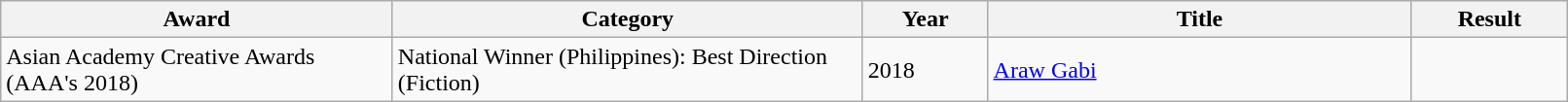<table class="wikitable" style="width:85%">
<tr>
<th style="width: 25%;">Award</th>
<th style="width: 30%;">Category</th>
<th style="width: 8%; text-align:center">Year</th>
<th style="width: 27%;">Title</th>
<th style="width: 27%;">Result</th>
</tr>
<tr>
<td>Asian Academy Creative Awards (AAA's 2018)</td>
<td>National Winner (Philippines): Best Direction (Fiction)</td>
<td>2018</td>
<td><a href='#'>Araw Gabi</a></td>
<td> </td>
</tr>
</table>
